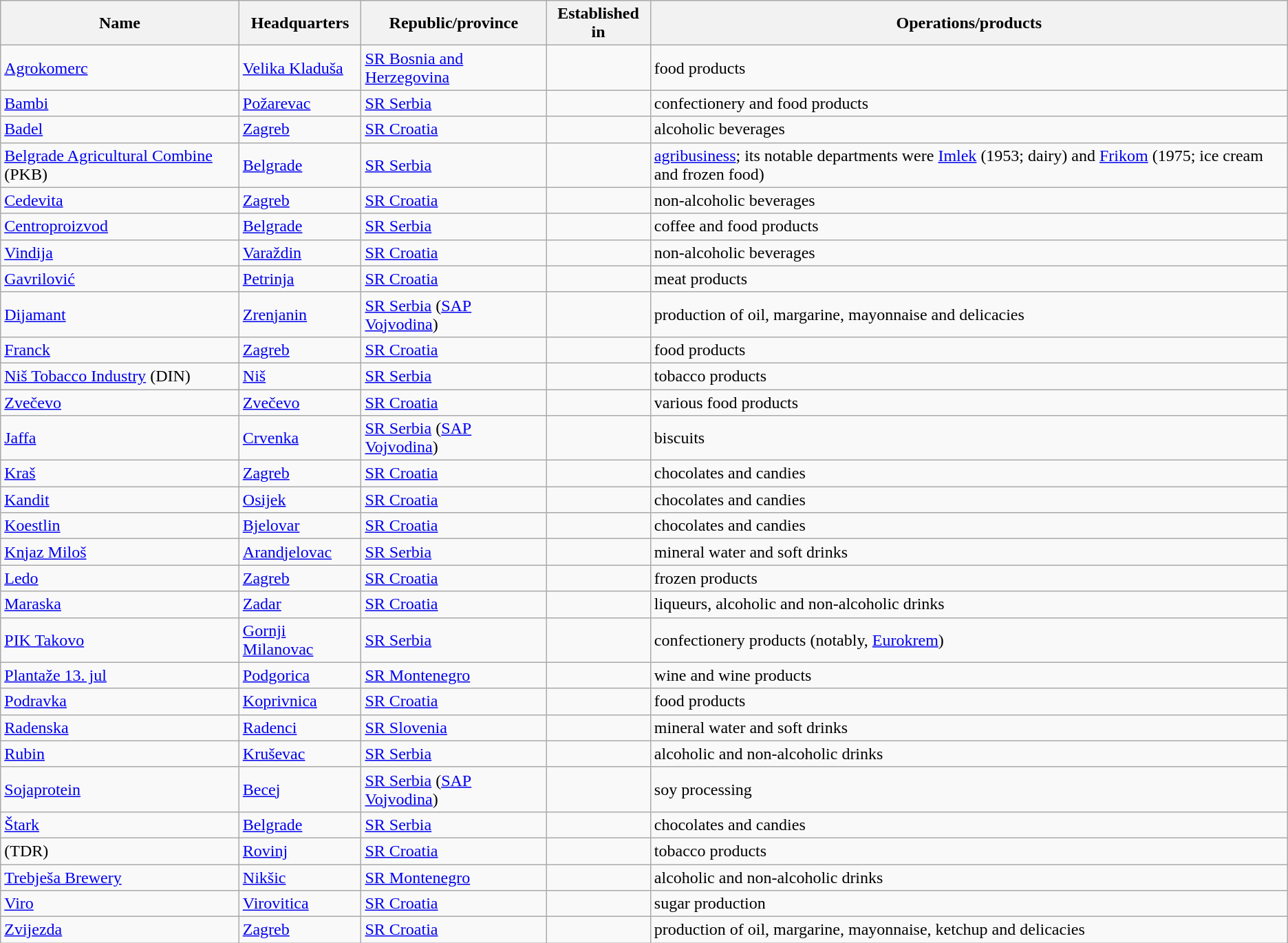<table class="wikitable">
<tr>
<th>Name</th>
<th>Headquarters</th>
<th>Republic/province</th>
<th>Established in</th>
<th>Operations/products</th>
</tr>
<tr>
<td><a href='#'>Agrokomerc</a></td>
<td><a href='#'>Velika Kladuša</a></td>
<td><a href='#'>SR Bosnia and Herzegovina</a></td>
<td></td>
<td>food products</td>
</tr>
<tr>
<td><a href='#'>Bambi</a></td>
<td><a href='#'>Požarevac</a></td>
<td><a href='#'>SR Serbia</a></td>
<td></td>
<td>confectionery and food products</td>
</tr>
<tr>
<td><a href='#'>Badel</a></td>
<td><a href='#'>Zagreb</a></td>
<td><a href='#'>SR Croatia</a></td>
<td></td>
<td>alcoholic beverages</td>
</tr>
<tr>
<td><a href='#'>Belgrade Agricultural Combine</a> (PKB)</td>
<td><a href='#'>Belgrade</a></td>
<td><a href='#'>SR Serbia</a></td>
<td></td>
<td><a href='#'>agribusiness</a>; its notable departments were <a href='#'>Imlek</a> (1953; dairy) and <a href='#'>Frikom</a> (1975; ice cream and frozen food)</td>
</tr>
<tr>
<td><a href='#'>Cedevita</a></td>
<td><a href='#'>Zagreb</a></td>
<td><a href='#'>SR Croatia</a></td>
<td></td>
<td>non-alcoholic beverages</td>
</tr>
<tr>
<td><a href='#'>Centroproizvod</a></td>
<td><a href='#'>Belgrade</a></td>
<td><a href='#'>SR Serbia</a></td>
<td></td>
<td>coffee and food products</td>
</tr>
<tr>
<td><a href='#'>Vindija</a></td>
<td><a href='#'>Varaždin</a></td>
<td><a href='#'>SR Croatia</a></td>
<td></td>
<td>non-alcoholic beverages</td>
</tr>
<tr>
<td><a href='#'>Gavrilović</a></td>
<td><a href='#'>Petrinja</a></td>
<td><a href='#'>SR Croatia</a></td>
<td></td>
<td>meat products</td>
</tr>
<tr>
<td><a href='#'>Dijamant</a></td>
<td><a href='#'>Zrenjanin</a></td>
<td><a href='#'>SR Serbia</a> (<a href='#'>SAP Vojvodina</a>)</td>
<td></td>
<td>production of oil, margarine, mayonnaise and delicacies</td>
</tr>
<tr>
<td><a href='#'>Franck</a></td>
<td><a href='#'>Zagreb</a></td>
<td><a href='#'>SR Croatia</a></td>
<td></td>
<td>food products</td>
</tr>
<tr>
<td><a href='#'>Niš Tobacco Industry</a> (DIN)</td>
<td><a href='#'>Niš</a></td>
<td><a href='#'>SR Serbia</a></td>
<td></td>
<td>tobacco products</td>
</tr>
<tr>
<td><a href='#'>Zvečevo</a></td>
<td><a href='#'>Zvečevo</a></td>
<td><a href='#'>SR Croatia</a></td>
<td></td>
<td>various food products</td>
</tr>
<tr>
<td><a href='#'>Jaffa</a></td>
<td><a href='#'>Crvenka</a></td>
<td><a href='#'>SR Serbia</a> (<a href='#'>SAP Vojvodina</a>)</td>
<td></td>
<td>biscuits</td>
</tr>
<tr>
<td><a href='#'>Kraš</a></td>
<td><a href='#'>Zagreb</a></td>
<td><a href='#'>SR Croatia</a></td>
<td></td>
<td>chocolates and candies</td>
</tr>
<tr>
<td><a href='#'>Kandit</a></td>
<td><a href='#'>Osijek</a></td>
<td><a href='#'>SR Croatia</a></td>
<td></td>
<td>chocolates and candies</td>
</tr>
<tr>
<td><a href='#'>Koestlin</a></td>
<td><a href='#'>Bjelovar</a></td>
<td><a href='#'>SR Croatia</a></td>
<td></td>
<td>chocolates and candies</td>
</tr>
<tr>
<td><a href='#'>Knjaz Miloš</a></td>
<td><a href='#'>Arandjelovac</a></td>
<td><a href='#'>SR Serbia</a></td>
<td></td>
<td>mineral water and soft drinks</td>
</tr>
<tr>
<td><a href='#'>Ledo</a></td>
<td><a href='#'>Zagreb</a></td>
<td><a href='#'>SR Croatia</a></td>
<td></td>
<td>frozen products</td>
</tr>
<tr>
<td><a href='#'>Maraska</a></td>
<td><a href='#'>Zadar</a></td>
<td><a href='#'>SR Croatia</a></td>
<td></td>
<td>liqueurs, alcoholic and non-alcoholic drinks</td>
</tr>
<tr>
<td><a href='#'>PIK Takovo</a></td>
<td><a href='#'>Gornji Milanovac</a></td>
<td><a href='#'>SR Serbia</a></td>
<td></td>
<td>confectionery products (notably, <a href='#'>Eurokrem</a>)</td>
</tr>
<tr>
<td><a href='#'>Plantaže 13. jul</a></td>
<td><a href='#'>Podgorica</a></td>
<td><a href='#'>SR Montenegro</a></td>
<td></td>
<td>wine and wine products</td>
</tr>
<tr>
<td><a href='#'>Podravka</a></td>
<td><a href='#'>Koprivnica</a></td>
<td><a href='#'>SR Croatia</a></td>
<td></td>
<td>food products</td>
</tr>
<tr>
<td><a href='#'>Radenska</a></td>
<td><a href='#'>Radenci</a></td>
<td><a href='#'>SR Slovenia</a></td>
<td></td>
<td>mineral water and soft drinks</td>
</tr>
<tr>
<td><a href='#'>Rubin</a></td>
<td><a href='#'>Kruševac</a></td>
<td><a href='#'>SR Serbia</a></td>
<td></td>
<td>alcoholic and non-alcoholic drinks</td>
</tr>
<tr>
<td><a href='#'>Sojaprotein</a></td>
<td><a href='#'>Becej</a></td>
<td><a href='#'>SR Serbia</a> (<a href='#'>SAP Vojvodina</a>)</td>
<td></td>
<td>soy processing</td>
</tr>
<tr>
<td><a href='#'>Štark</a></td>
<td><a href='#'>Belgrade</a></td>
<td><a href='#'>SR Serbia</a></td>
<td></td>
<td>chocolates and candies</td>
</tr>
<tr>
<td> (TDR)</td>
<td><a href='#'>Rovinj</a></td>
<td><a href='#'>SR Croatia</a></td>
<td></td>
<td>tobacco products</td>
</tr>
<tr>
<td><a href='#'>Trebješa Brewery</a></td>
<td><a href='#'>Nikšic</a></td>
<td><a href='#'>SR Montenegro</a></td>
<td></td>
<td>alcoholic and non-alcoholic drinks</td>
</tr>
<tr>
<td><a href='#'>Viro</a></td>
<td><a href='#'>Virovitica</a></td>
<td><a href='#'>SR Croatia</a></td>
<td></td>
<td>sugar production</td>
</tr>
<tr>
<td><a href='#'>Zvijezda</a></td>
<td><a href='#'>Zagreb</a></td>
<td><a href='#'>SR Croatia</a></td>
<td></td>
<td>production of oil, margarine, mayonnaise, ketchup and delicacies</td>
</tr>
</table>
